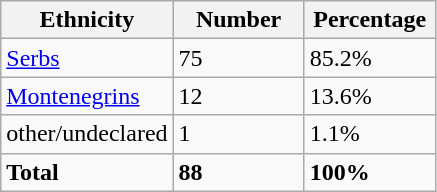<table class="wikitable">
<tr>
<th width="100px">Ethnicity</th>
<th width="80px">Number</th>
<th width="80px">Percentage</th>
</tr>
<tr>
<td><a href='#'>Serbs</a></td>
<td>75</td>
<td>85.2%</td>
</tr>
<tr>
<td><a href='#'>Montenegrins</a></td>
<td>12</td>
<td>13.6%</td>
</tr>
<tr>
<td>other/undeclared</td>
<td>1</td>
<td>1.1%</td>
</tr>
<tr>
<td><strong>Total</strong></td>
<td><strong>88</strong></td>
<td><strong>100%</strong></td>
</tr>
</table>
